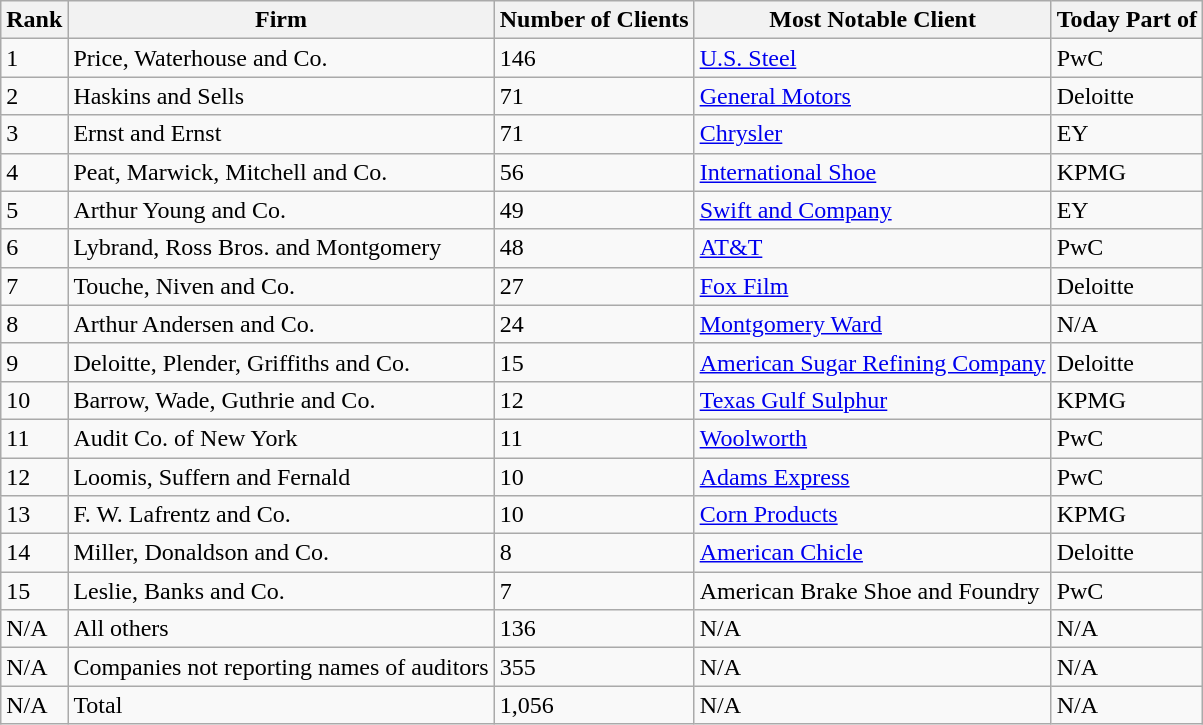<table class="wikitable sortable">
<tr>
<th>Rank</th>
<th>Firm</th>
<th>Number of Clients</th>
<th>Most Notable Client</th>
<th>Today Part of</th>
</tr>
<tr>
<td>1</td>
<td>Price, Waterhouse and Co.</td>
<td>146</td>
<td><a href='#'>U.S. Steel</a></td>
<td>PwC</td>
</tr>
<tr>
<td>2</td>
<td>Haskins and Sells</td>
<td>71</td>
<td><a href='#'>General Motors</a></td>
<td>Deloitte</td>
</tr>
<tr>
<td>3</td>
<td>Ernst and Ernst</td>
<td>71</td>
<td><a href='#'>Chrysler</a></td>
<td>EY</td>
</tr>
<tr>
<td>4</td>
<td>Peat, Marwick, Mitchell and Co.</td>
<td>56</td>
<td><a href='#'>International Shoe</a></td>
<td>KPMG</td>
</tr>
<tr>
<td>5</td>
<td>Arthur Young and Co.</td>
<td>49</td>
<td><a href='#'>Swift and Company</a></td>
<td>EY</td>
</tr>
<tr>
<td>6</td>
<td>Lybrand, Ross Bros. and Montgomery</td>
<td>48</td>
<td><a href='#'>AT&T</a></td>
<td>PwC</td>
</tr>
<tr>
<td>7</td>
<td>Touche, Niven and Co.</td>
<td>27</td>
<td><a href='#'>Fox Film</a></td>
<td>Deloitte</td>
</tr>
<tr>
<td>8</td>
<td>Arthur Andersen and Co.</td>
<td>24</td>
<td><a href='#'>Montgomery Ward</a></td>
<td>N/A</td>
</tr>
<tr>
<td>9</td>
<td>Deloitte, Plender, Griffiths and Co.</td>
<td>15</td>
<td><a href='#'>American Sugar Refining Company</a></td>
<td>Deloitte</td>
</tr>
<tr>
<td>10</td>
<td>Barrow, Wade, Guthrie and Co.</td>
<td>12</td>
<td><a href='#'>Texas Gulf Sulphur</a></td>
<td>KPMG</td>
</tr>
<tr>
<td>11</td>
<td>Audit Co. of New York</td>
<td>11</td>
<td><a href='#'>Woolworth</a></td>
<td>PwC</td>
</tr>
<tr>
<td>12</td>
<td>Loomis, Suffern and Fernald</td>
<td>10</td>
<td><a href='#'>Adams Express</a></td>
<td>PwC</td>
</tr>
<tr>
<td>13</td>
<td>F. W. Lafrentz and Co.</td>
<td>10</td>
<td><a href='#'>Corn Products</a></td>
<td>KPMG</td>
</tr>
<tr>
<td>14</td>
<td>Miller, Donaldson and Co.</td>
<td>8</td>
<td><a href='#'>American Chicle</a></td>
<td>Deloitte</td>
</tr>
<tr>
<td>15</td>
<td>Leslie, Banks and Co.</td>
<td>7</td>
<td>American Brake Shoe and Foundry</td>
<td>PwC</td>
</tr>
<tr>
<td>N/A</td>
<td>All others</td>
<td>136</td>
<td>N/A</td>
<td>N/A</td>
</tr>
<tr>
<td>N/A</td>
<td>Companies not reporting names of auditors</td>
<td>355</td>
<td>N/A</td>
<td>N/A</td>
</tr>
<tr>
<td>N/A</td>
<td>Total</td>
<td>1,056</td>
<td>N/A</td>
<td>N/A</td>
</tr>
</table>
